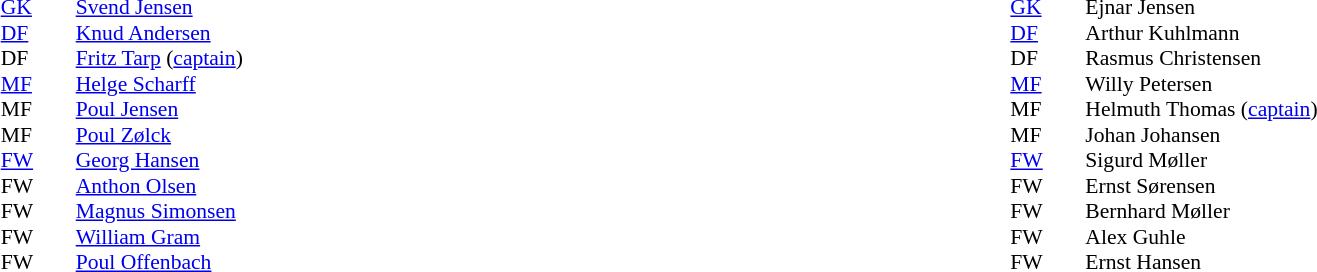<table width="100%">
<tr>
<td valign="top" align="center" width="40%"><br><table style="font-size:90%" cellspacing="0" cellpadding="0">
<tr>
<th width=25></th>
<th width=25></th>
</tr>
<tr>
<td><a href='#'>GK</a></td>
<td></td>
<td><a href='#'>Svend Jensen</a></td>
</tr>
<tr>
<td><a href='#'>DF</a></td>
<td></td>
<td><a href='#'>Knud Andersen</a></td>
</tr>
<tr>
<td>DF</td>
<td></td>
<td><a href='#'>Fritz Tarp</a> (<a href='#'>captain</a>)</td>
</tr>
<tr>
<td><a href='#'>MF</a></td>
<td></td>
<td><a href='#'>Helge Scharff</a></td>
</tr>
<tr>
<td>MF</td>
<td></td>
<td><a href='#'>Poul Jensen</a></td>
</tr>
<tr>
<td>MF</td>
<td></td>
<td><a href='#'>Poul Zølck</a></td>
</tr>
<tr>
<td><a href='#'>FW</a></td>
<td></td>
<td><a href='#'>Georg Hansen</a></td>
</tr>
<tr>
<td>FW</td>
<td></td>
<td><a href='#'>Anthon Olsen</a></td>
</tr>
<tr>
<td>FW</td>
<td></td>
<td><a href='#'>Magnus Simonsen</a></td>
</tr>
<tr>
<td>FW</td>
<td></td>
<td><a href='#'>William Gram</a></td>
</tr>
<tr>
<td>FW</td>
<td></td>
<td><a href='#'>Poul Offenbach</a></td>
</tr>
</table>
</td>
<td valign="top" width="10%"></td>
<td valign="top" width="50%"><br><table style="font-size:90%; margin:auto" cellspacing="0" cellpadding="0">
<tr>
<th width=25></th>
<th width=25></th>
</tr>
<tr>
<td><a href='#'>GK</a></td>
<td></td>
<td>Ejnar Jensen</td>
</tr>
<tr>
<td><a href='#'>DF</a></td>
<td></td>
<td>Arthur Kuhlmann</td>
</tr>
<tr>
<td>DF</td>
<td></td>
<td>Rasmus Christensen</td>
</tr>
<tr>
<td><a href='#'>MF</a></td>
<td></td>
<td>Willy Petersen</td>
</tr>
<tr>
<td>MF</td>
<td></td>
<td>Helmuth Thomas (<a href='#'>captain</a>)</td>
</tr>
<tr>
<td>MF</td>
<td></td>
<td>Johan Johansen</td>
</tr>
<tr>
<td><a href='#'>FW</a></td>
<td></td>
<td>Sigurd Møller</td>
</tr>
<tr>
<td>FW</td>
<td></td>
<td>Ernst Sørensen</td>
</tr>
<tr>
<td>FW</td>
<td></td>
<td>Bernhard Møller</td>
</tr>
<tr>
<td>FW</td>
<td></td>
<td>Alex Guhle</td>
</tr>
<tr>
<td>FW</td>
<td></td>
<td>Ernst Hansen</td>
</tr>
</table>
</td>
</tr>
</table>
